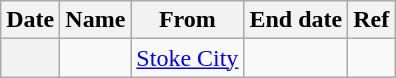<table class="wikitable sortable plainrowheaders">
<tr>
<th scope=col>Date</th>
<th scope=col>Name</th>
<th scope=col>From</th>
<th scope=col>End date</th>
<th scope=col class=unsortable>Ref</th>
</tr>
<tr>
<th scope=row></th>
<td></td>
<td><a href='#'>Stoke City</a></td>
<td></td>
<td style="text-align:center;"></td>
</tr>
</table>
